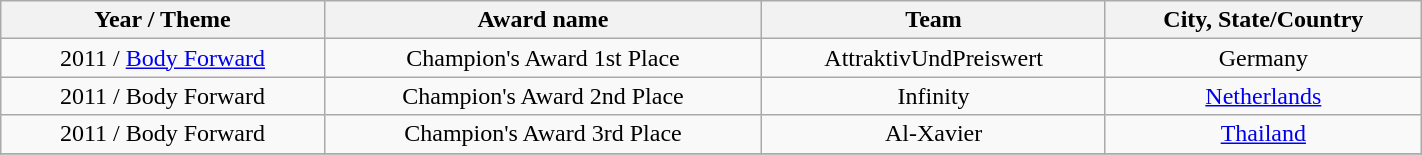<table class="wikitable" width="75%">
<tr>
<th>Year / Theme</th>
<th>Award name</th>
<th>Team</th>
<th>City, State/Country</th>
</tr>
<tr>
<td align="center">2011 / <a href='#'>Body Forward</a></td>
<td align="center">Champion's Award 1st Place</td>
<td align ="center">AttraktivUndPreiswert</td>
<td align="center">Germany</td>
</tr>
<tr>
<td align="center">2011 / Body Forward</td>
<td align="center">Champion's Award 2nd Place</td>
<td align="center">Infinity</td>
<td align="center"><a href='#'>Netherlands</a></td>
</tr>
<tr>
<td align="center">2011 / Body Forward</td>
<td align="center">Champion's Award 3rd Place</td>
<td align="center">Al-Xavier</td>
<td align="center"><a href='#'>Thailand</a></td>
</tr>
<tr>
</tr>
</table>
